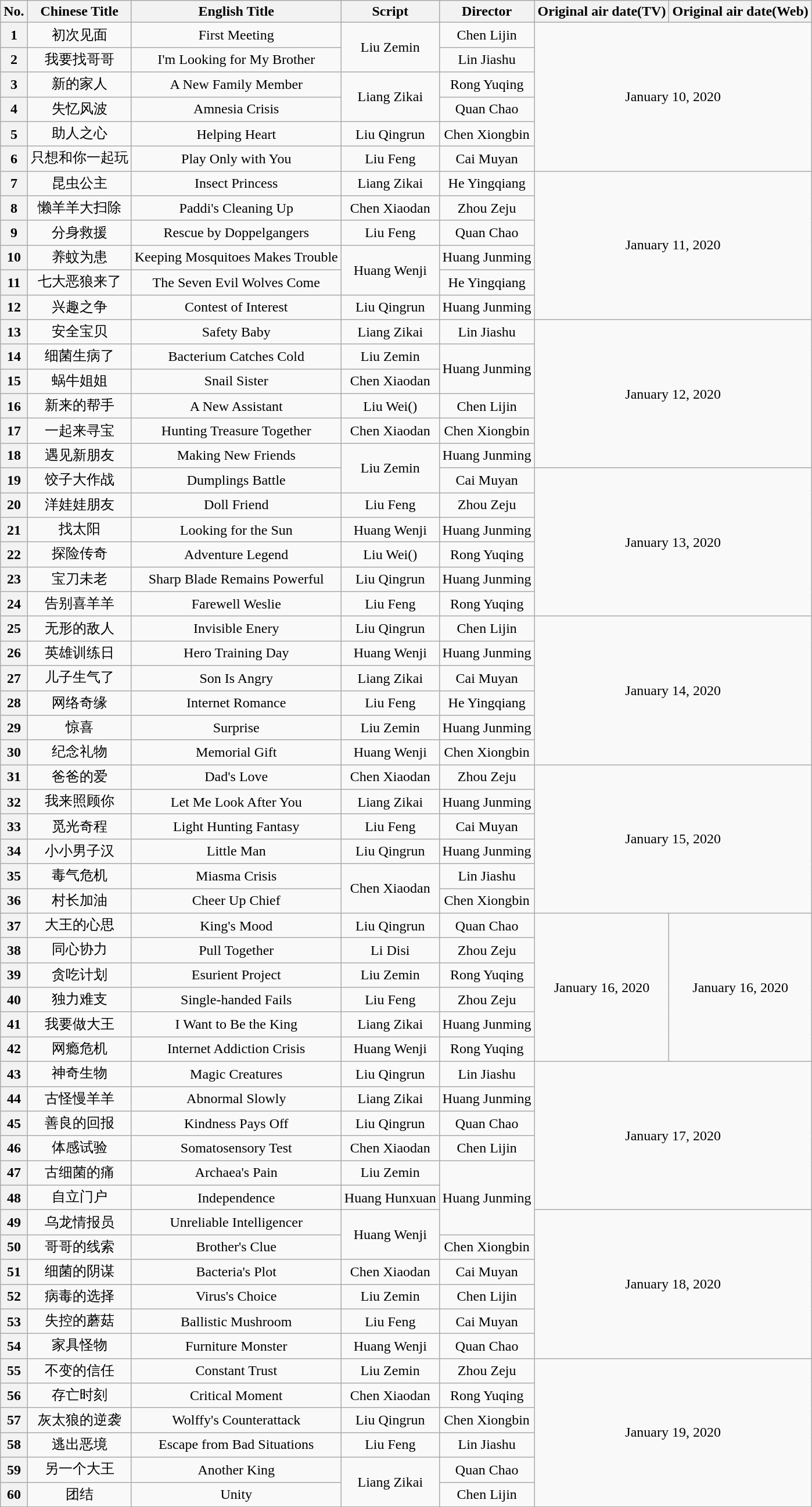<table class="wikitable" style="text-align:center;">
<tr>
<th>No.</th>
<th>Chinese Title</th>
<th>English Title</th>
<th>Script</th>
<th>Director</th>
<th>Original air date(TV)</th>
<th>Original air date(Web)</th>
</tr>
<tr>
<th>1</th>
<td>初次见面</td>
<td>First Meeting</td>
<td rowspan="2">Liu Zemin</td>
<td>Chen Lijin</td>
<td colspan="2" rowspan="6">January 10, 2020</td>
</tr>
<tr>
<th>2</th>
<td>我要找哥哥</td>
<td>I'm Looking for My Brother</td>
<td>Lin Jiashu</td>
</tr>
<tr>
<th>3</th>
<td>新的家人</td>
<td>A New Family Member</td>
<td rowspan="2">Liang Zikai</td>
<td>Rong Yuqing</td>
</tr>
<tr>
<th>4</th>
<td>失忆风波</td>
<td>Amnesia Crisis</td>
<td>Quan Chao</td>
</tr>
<tr>
<th>5</th>
<td>助人之心</td>
<td>Helping Heart</td>
<td>Liu Qingrun</td>
<td>Chen Xiongbin</td>
</tr>
<tr>
<th>6</th>
<td>只想和你一起玩</td>
<td>Play Only with You</td>
<td>Liu Feng</td>
<td>Cai Muyan</td>
</tr>
<tr>
<th>7</th>
<td>昆虫公主</td>
<td>Insect Princess</td>
<td>Liang Zikai</td>
<td>He Yingqiang</td>
<td colspan="2" rowspan="6">January 11, 2020</td>
</tr>
<tr>
<th>8</th>
<td>懒羊羊大扫除</td>
<td>Paddi's Cleaning Up</td>
<td>Chen Xiaodan</td>
<td>Zhou Zeju</td>
</tr>
<tr>
<th>9</th>
<td>分身救援</td>
<td>Rescue by Doppelgangers</td>
<td>Liu Feng</td>
<td>Quan Chao</td>
</tr>
<tr>
<th>10</th>
<td>养蚊为患</td>
<td>Keeping Mosquitoes Makes Trouble</td>
<td rowspan="2">Huang Wenji</td>
<td>Huang Junming</td>
</tr>
<tr>
<th>11</th>
<td>七大恶狼来了</td>
<td>The Seven Evil Wolves Come</td>
<td>He Yingqiang</td>
</tr>
<tr>
<th>12</th>
<td>兴趣之争</td>
<td>Contest of Interest</td>
<td>Liu Qingrun</td>
<td>Huang Junming</td>
</tr>
<tr>
<th>13</th>
<td>安全宝贝</td>
<td>Safety Baby</td>
<td>Liang Zikai</td>
<td>Lin Jiashu</td>
<td colspan="2" rowspan="6">January 12, 2020</td>
</tr>
<tr>
<th>14</th>
<td>细菌生病了</td>
<td>Bacterium Catches Cold</td>
<td>Liu Zemin</td>
<td rowspan="2">Huang Junming</td>
</tr>
<tr>
<th>15</th>
<td>蜗牛姐姐</td>
<td>Snail Sister</td>
<td>Chen Xiaodan</td>
</tr>
<tr>
<th>16</th>
<td>新来的帮手</td>
<td>A New Assistant</td>
<td>Liu Wei()</td>
<td>Chen Lijin</td>
</tr>
<tr>
<th>17</th>
<td>一起来寻宝</td>
<td>Hunting Treasure Together</td>
<td>Chen Xiaodan</td>
<td>Chen Xiongbin</td>
</tr>
<tr>
<th>18</th>
<td>遇见新朋友</td>
<td>Making New Friends</td>
<td rowspan="2">Liu Zemin</td>
<td>Huang Junming</td>
</tr>
<tr>
<th>19</th>
<td>饺子大作战</td>
<td>Dumplings Battle</td>
<td>Cai Muyan</td>
<td colspan="2" rowspan="6">January 13, 2020</td>
</tr>
<tr>
<th>20</th>
<td>洋娃娃朋友</td>
<td>Doll Friend</td>
<td>Liu Feng</td>
<td>Zhou Zeju</td>
</tr>
<tr>
<th>21</th>
<td>找太阳</td>
<td>Looking for the Sun</td>
<td>Huang Wenji</td>
<td>Huang Junming</td>
</tr>
<tr>
<th>22</th>
<td>探险传奇</td>
<td>Adventure Legend</td>
<td>Liu Wei()</td>
<td>Rong Yuqing</td>
</tr>
<tr>
<th>23</th>
<td>宝刀未老</td>
<td>Sharp Blade Remains Powerful</td>
<td>Liu Qingrun</td>
<td>Huang Junming</td>
</tr>
<tr>
<th>24</th>
<td>告别喜羊羊</td>
<td>Farewell Weslie</td>
<td>Liu Feng</td>
<td>Rong Yuqing</td>
</tr>
<tr>
<th>25</th>
<td>无形的敌人</td>
<td>Invisible Enery</td>
<td>Liu Qingrun</td>
<td>Chen Lijin</td>
<td colspan="2" rowspan="6">January 14, 2020</td>
</tr>
<tr>
<th>26</th>
<td>英雄训练日</td>
<td>Hero Training Day</td>
<td>Huang Wenji</td>
<td>Huang Junming</td>
</tr>
<tr>
<th>27</th>
<td>儿子生气了</td>
<td>Son Is Angry</td>
<td>Liang Zikai</td>
<td>Cai Muyan</td>
</tr>
<tr>
<th>28</th>
<td>网络奇缘</td>
<td>Internet Romance</td>
<td>Liu Feng</td>
<td>He Yingqiang</td>
</tr>
<tr>
<th>29</th>
<td>惊喜</td>
<td>Surprise</td>
<td>Liu Zemin</td>
<td>Huang Junming</td>
</tr>
<tr>
<th>30</th>
<td>纪念礼物</td>
<td>Memorial Gift</td>
<td>Huang Wenji</td>
<td>Chen Xiongbin</td>
</tr>
<tr>
<th>31</th>
<td>爸爸的爱</td>
<td>Dad's Love</td>
<td>Chen Xiaodan</td>
<td>Zhou Zeju</td>
<td colspan="2" rowspan="6">January 15, 2020</td>
</tr>
<tr>
<th>32</th>
<td>我来照顾你</td>
<td>Let Me Look After You</td>
<td>Liang Zikai</td>
<td>Huang Junming</td>
</tr>
<tr>
<th>33</th>
<td>觅光奇程</td>
<td>Light Hunting Fantasy</td>
<td>Liu Feng</td>
<td>Cai Muyan</td>
</tr>
<tr>
<th>34</th>
<td>小小男子汉</td>
<td>Little Man</td>
<td>Liu Qingrun</td>
<td>Huang Junming</td>
</tr>
<tr>
<th>35</th>
<td>毒气危机</td>
<td>Miasma Crisis</td>
<td rowspan="2">Chen Xiaodan</td>
<td>Lin Jiashu</td>
</tr>
<tr>
<th>36</th>
<td>村长加油</td>
<td>Cheer Up Chief</td>
<td>Chen Xiongbin</td>
</tr>
<tr>
<th>37</th>
<td>大王的心思</td>
<td>King's Mood</td>
<td>Liu Qingrun</td>
<td>Quan Chao</td>
<td rowspan="6">January 16, 2020</td>
<td rowspan="6">January 16, 2020</td>
</tr>
<tr>
<th>38</th>
<td>同心协力</td>
<td>Pull Together</td>
<td>Li Disi</td>
<td>Zhou Zeju</td>
</tr>
<tr>
<th>39</th>
<td>贪吃计划</td>
<td>Esurient Project</td>
<td>Liu Zemin</td>
<td>Rong Yuqing</td>
</tr>
<tr>
<th>40</th>
<td>独力难支</td>
<td>Single-handed Fails</td>
<td>Liu Feng</td>
<td>Zhou Zeju</td>
</tr>
<tr>
<th>41</th>
<td>我要做大王</td>
<td>I Want to Be the King</td>
<td>Liang Zikai</td>
<td>Huang Junming</td>
</tr>
<tr>
<th>42</th>
<td>网瘾危机</td>
<td>Internet Addiction Crisis</td>
<td>Huang Wenji</td>
<td>Rong Yuqing</td>
</tr>
<tr>
<th>43</th>
<td>神奇生物</td>
<td>Magic Creatures</td>
<td>Liu Qingrun</td>
<td>Lin Jiashu</td>
<td colspan="2" rowspan="6">January 17, 2020</td>
</tr>
<tr>
<th>44</th>
<td>古怪慢羊羊</td>
<td>Abnormal Slowly</td>
<td>Liang Zikai</td>
<td>Huang Junming</td>
</tr>
<tr>
<th>45</th>
<td>善良的回报</td>
<td>Kindness Pays Off</td>
<td>Liu Qingrun</td>
<td>Quan Chao</td>
</tr>
<tr>
<th>46</th>
<td>体感试验</td>
<td>Somatosensory Test</td>
<td>Chen Xiaodan</td>
<td>Chen Lijin</td>
</tr>
<tr>
<th>47</th>
<td>古细菌的痛</td>
<td>Archaea's Pain</td>
<td>Liu Zemin</td>
<td rowspan="3">Huang Junming</td>
</tr>
<tr>
<th>48</th>
<td>自立门户</td>
<td>Independence</td>
<td>Huang Hunxuan</td>
</tr>
<tr>
<th>49</th>
<td>乌龙情报员</td>
<td>Unreliable Intelligencer</td>
<td rowspan=2>Huang Wenji</td>
<td colspan="2" rowspan="6">January 18, 2020</td>
</tr>
<tr>
<th>50</th>
<td>哥哥的线索</td>
<td>Brother's Clue</td>
<td>Chen Xiongbin</td>
</tr>
<tr>
<th>51</th>
<td>细菌的阴谋</td>
<td>Bacteria's Plot</td>
<td>Chen Xiaodan</td>
<td>Cai Muyan</td>
</tr>
<tr>
<th>52</th>
<td>病毒的选择</td>
<td>Virus's Choice</td>
<td>Liu Zemin</td>
<td>Chen Lijin</td>
</tr>
<tr>
<th>53</th>
<td>失控的蘑菇</td>
<td>Ballistic Mushroom</td>
<td>Liu Feng</td>
<td>Cai Muyan</td>
</tr>
<tr>
<th>54</th>
<td>家具怪物</td>
<td>Furniture Monster</td>
<td>Huang Wenji</td>
<td>Quan Chao</td>
</tr>
<tr>
<th>55</th>
<td>不变的信任</td>
<td>Constant Trust</td>
<td>Liu Zemin</td>
<td>Zhou Zeju</td>
<td colspan="2" rowspan="6">January 19, 2020</td>
</tr>
<tr>
<th>56</th>
<td>存亡时刻</td>
<td>Critical Moment</td>
<td>Chen Xiaodan</td>
<td>Rong Yuqing</td>
</tr>
<tr>
<th>57</th>
<td>灰太狼的逆袭</td>
<td>Wolffy's Counterattack</td>
<td>Liu Qingrun</td>
<td>Chen Xiongbin</td>
</tr>
<tr>
<th>58</th>
<td>逃出恶境</td>
<td>Escape from Bad Situations</td>
<td>Liu Feng</td>
<td>Lin Jiashu</td>
</tr>
<tr>
<th>59</th>
<td>另一个大王</td>
<td>Another King</td>
<td rowspan="2">Liang Zikai</td>
<td>Quan Chao</td>
</tr>
<tr>
<th>60</th>
<td>团结</td>
<td>Unity</td>
<td>Chen Lijin</td>
</tr>
</table>
